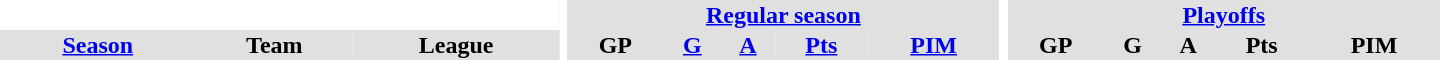<table border="0" cellpadding="1" cellspacing="0" style="text-align:center; width:60em">
<tr bgcolor="#e0e0e0">
<th colspan="3" bgcolor="#ffffff"></th>
<th rowspan="99" bgcolor="#ffffff"></th>
<th colspan="5"><a href='#'>Regular season</a></th>
<th rowspan="99" bgcolor="#ffffff"></th>
<th colspan="5"><a href='#'>Playoffs</a></th>
</tr>
<tr bgcolor="#e0e0e0">
<th><a href='#'>Season</a></th>
<th>Team</th>
<th>League</th>
<th>GP</th>
<th><a href='#'>G</a></th>
<th><a href='#'>A</a></th>
<th><a href='#'>Pts</a></th>
<th><a href='#'>PIM</a></th>
<th>GP</th>
<th>G</th>
<th>A</th>
<th>Pts</th>
<th>PIM</th>
</tr>
</table>
